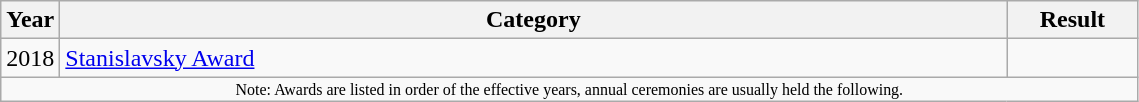<table class="wikitable">
<tr>
<th scope="col" style="width:1em;">Year</th>
<th scope="col" style="width:39em;">Category</th>
<th scope="col" style="width:5em;">Result</th>
</tr>
<tr>
<td>2018</td>
<td><a href='#'>Stanislavsky Award</a></td>
<td></td>
</tr>
<tr>
<td colspan="3" width="100%" style="font-size:8pt" align="center">Note: Awards are listed in order of the effective years, annual ceremonies are usually held the following.</td>
</tr>
</table>
